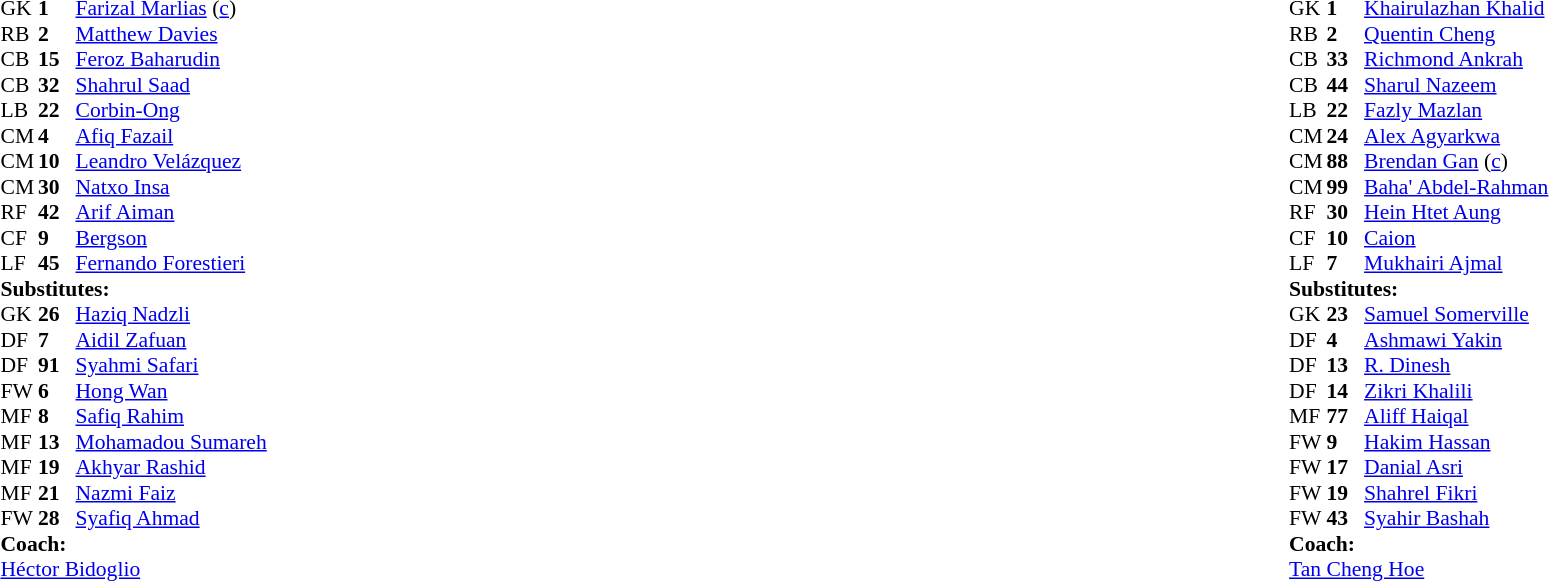<table width="100%">
<tr>
<td valign="top" width="50%"><br><table style="font-size:90%" cellspacing="0" cellpadding="0">
<tr>
<th width=25></th>
<th width=25></th>
</tr>
<tr>
<td>GK</td>
<td><strong>1</strong></td>
<td> <a href='#'>Farizal Marlias</a> (<a href='#'>c</a>)</td>
</tr>
<tr>
<td>RB</td>
<td><strong>2</strong></td>
<td> <a href='#'>Matthew Davies</a></td>
<td> </td>
</tr>
<tr>
<td>CB</td>
<td><strong>15</strong></td>
<td> <a href='#'>Feroz Baharudin</a></td>
</tr>
<tr>
<td>CB</td>
<td><strong>32</strong></td>
<td> <a href='#'>Shahrul Saad</a></td>
</tr>
<tr>
<td>LB</td>
<td><strong>22</strong></td>
<td> <a href='#'>Corbin-Ong</a></td>
<td></td>
</tr>
<tr>
<td>CM</td>
<td><strong>4</strong></td>
<td> <a href='#'>Afiq Fazail</a></td>
<td></td>
</tr>
<tr>
<td>CM</td>
<td><strong>10</strong></td>
<td> <a href='#'>Leandro Velázquez</a></td>
<td> </td>
</tr>
<tr>
<td>CM</td>
<td><strong>30</strong></td>
<td> <a href='#'>Natxo Insa</a></td>
</tr>
<tr>
<td>RF</td>
<td><strong>42</strong></td>
<td> <a href='#'>Arif Aiman</a></td>
<td></td>
</tr>
<tr>
<td>CF</td>
<td><strong>9</strong></td>
<td> <a href='#'>Bergson</a></td>
</tr>
<tr>
<td>LF</td>
<td><strong>45</strong></td>
<td> <a href='#'>Fernando Forestieri</a></td>
<td></td>
</tr>
<tr>
<td colspan=3><strong>Substitutes:</strong></td>
</tr>
<tr>
<td>GK</td>
<td><strong>26</strong></td>
<td> <a href='#'>Haziq Nadzli</a></td>
</tr>
<tr>
<td>DF</td>
<td><strong>7</strong></td>
<td> <a href='#'>Aidil Zafuan</a></td>
</tr>
<tr>
<td>DF</td>
<td><strong>91</strong></td>
<td> <a href='#'>Syahmi Safari</a></td>
<td></td>
</tr>
<tr>
<td>FW</td>
<td><strong>6</strong></td>
<td> <a href='#'>Hong Wan</a></td>
<td></td>
</tr>
<tr>
<td>MF</td>
<td><strong>8</strong></td>
<td> <a href='#'>Safiq Rahim</a></td>
<td></td>
</tr>
<tr>
<td>MF</td>
<td><strong>13</strong></td>
<td> <a href='#'>Mohamadou Sumareh</a></td>
<td></td>
</tr>
<tr>
<td>MF</td>
<td><strong>19</strong></td>
<td> <a href='#'>Akhyar Rashid</a></td>
<td></td>
</tr>
<tr>
<td>MF</td>
<td><strong>21</strong></td>
<td> <a href='#'>Nazmi Faiz</a></td>
</tr>
<tr>
<td>FW</td>
<td><strong>28</strong></td>
<td> <a href='#'>Syafiq Ahmad</a></td>
</tr>
<tr>
<td colspan=3><strong>Coach:</strong></td>
</tr>
<tr>
<td colspan=3> <a href='#'>Héctor Bidoglio</a></td>
</tr>
</table>
</td>
<td valign="top"></td>
<td valign="top" width="50%"><br><table style="font-size:90%; margin:auto" cellspacing="0" cellpadding="0">
<tr>
<td colspan="4"></td>
</tr>
<tr>
<th width=25></th>
<th width=25></th>
</tr>
<tr>
<td>GK</td>
<td><strong>1</strong></td>
<td> <a href='#'>Khairulazhan Khalid</a></td>
</tr>
<tr>
<td>RB</td>
<td><strong>2</strong></td>
<td> <a href='#'>Quentin Cheng</a></td>
</tr>
<tr>
<td>CB</td>
<td><strong>33</strong></td>
<td> <a href='#'>Richmond Ankrah</a></td>
</tr>
<tr>
<td>CB</td>
<td><strong>44</strong></td>
<td> <a href='#'>Sharul Nazeem</a></td>
</tr>
<tr>
<td>LB</td>
<td><strong>22</strong></td>
<td> <a href='#'>Fazly Mazlan</a></td>
</tr>
<tr>
<td>CM</td>
<td><strong>24</strong></td>
<td> <a href='#'>Alex Agyarkwa</a></td>
</tr>
<tr>
<td>CM</td>
<td><strong>88</strong></td>
<td> <a href='#'>Brendan Gan</a> (<a href='#'>c</a>)</td>
<td></td>
</tr>
<tr>
<td>CM</td>
<td><strong>99</strong></td>
<td> <a href='#'>Baha' Abdel-Rahman</a></td>
<td></td>
</tr>
<tr>
<td>RF</td>
<td><strong>30</strong></td>
<td> <a href='#'>Hein Htet Aung</a></td>
<td></td>
</tr>
<tr>
<td>CF</td>
<td><strong>10</strong></td>
<td> <a href='#'>Caion</a></td>
<td></td>
</tr>
<tr>
<td>LF</td>
<td><strong>7</strong></td>
<td> <a href='#'>Mukhairi Ajmal</a></td>
<td></td>
</tr>
<tr>
<td colspan=3><strong>Substitutes:</strong></td>
</tr>
<tr>
<td>GK</td>
<td><strong>23</strong></td>
<td> <a href='#'>Samuel Somerville</a></td>
</tr>
<tr>
<td>DF</td>
<td><strong>4</strong></td>
<td> <a href='#'>Ashmawi Yakin</a></td>
</tr>
<tr>
<td>DF</td>
<td><strong>13</strong></td>
<td> <a href='#'>R. Dinesh</a></td>
</tr>
<tr>
<td>DF</td>
<td><strong>14</strong></td>
<td> <a href='#'>Zikri Khalili</a></td>
</tr>
<tr>
<td>MF</td>
<td><strong>77</strong></td>
<td> <a href='#'>Aliff Haiqal</a></td>
<td> </td>
</tr>
<tr>
<td>FW</td>
<td><strong>9</strong></td>
<td> <a href='#'>Hakim Hassan</a></td>
<td></td>
</tr>
<tr>
<td>FW</td>
<td><strong>17</strong></td>
<td> <a href='#'>Danial Asri</a></td>
<td></td>
</tr>
<tr>
<td>FW</td>
<td><strong>19</strong></td>
<td> <a href='#'>Shahrel Fikri</a></td>
</tr>
<tr>
<td>FW</td>
<td><strong>43</strong></td>
<td> <a href='#'>Syahir Bashah</a></td>
<td></td>
</tr>
<tr>
<td colspan=3><strong>Coach:</strong></td>
</tr>
<tr>
<td colspan=3> <a href='#'>Tan Cheng Hoe</a></td>
</tr>
</table>
</td>
</tr>
</table>
